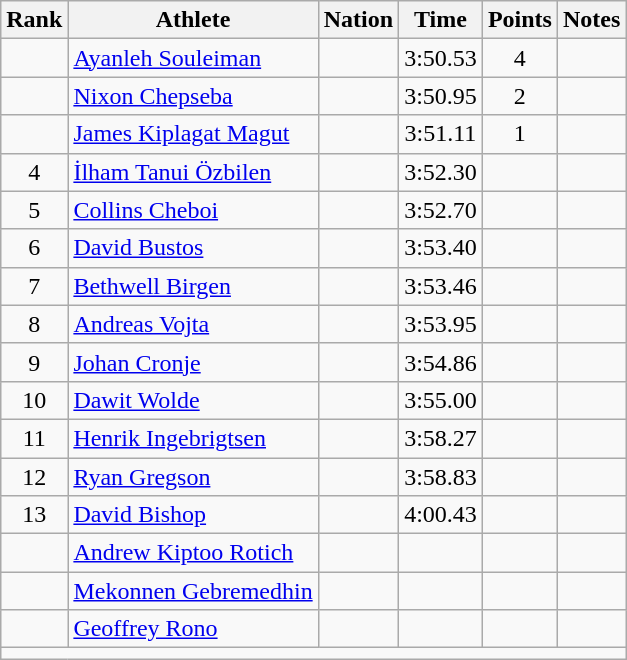<table class="wikitable mw-datatable sortable" style="text-align:center;">
<tr>
<th scope="col" style="width: 10px;">Rank</th>
<th scope="col">Athlete</th>
<th scope="col">Nation</th>
<th scope="col">Time</th>
<th scope="col">Points</th>
<th scope="col">Notes</th>
</tr>
<tr>
<td></td>
<td align="left"><a href='#'>Ayanleh Souleiman</a></td>
<td align="left"></td>
<td>3:50.53</td>
<td>4</td>
<td></td>
</tr>
<tr>
<td></td>
<td align="left"><a href='#'>Nixon Chepseba</a></td>
<td align="left"></td>
<td>3:50.95</td>
<td>2</td>
<td></td>
</tr>
<tr>
<td></td>
<td align="left"><a href='#'>James Kiplagat Magut</a></td>
<td align="left"></td>
<td>3:51.11</td>
<td>1</td>
<td></td>
</tr>
<tr>
<td>4</td>
<td align="left"><a href='#'>İlham Tanui Özbilen</a></td>
<td align="left"></td>
<td>3:52.30</td>
<td></td>
<td></td>
</tr>
<tr>
<td>5</td>
<td align="left"><a href='#'>Collins Cheboi</a></td>
<td align="left"></td>
<td>3:52.70</td>
<td></td>
<td></td>
</tr>
<tr>
<td>6</td>
<td align="left"><a href='#'>David Bustos</a></td>
<td align="left"></td>
<td>3:53.40</td>
<td></td>
<td></td>
</tr>
<tr>
<td>7</td>
<td align="left"><a href='#'>Bethwell Birgen</a></td>
<td align="left"></td>
<td>3:53.46</td>
<td></td>
<td></td>
</tr>
<tr>
<td>8</td>
<td align="left"><a href='#'>Andreas Vojta</a></td>
<td align="left"></td>
<td>3:53.95</td>
<td></td>
<td></td>
</tr>
<tr>
<td>9</td>
<td align="left"><a href='#'>Johan Cronje</a></td>
<td align="left"></td>
<td>3:54.86</td>
<td></td>
<td></td>
</tr>
<tr>
<td>10</td>
<td align="left"><a href='#'>Dawit Wolde</a></td>
<td align="left"></td>
<td>3:55.00</td>
<td></td>
<td></td>
</tr>
<tr>
<td>11</td>
<td align="left"><a href='#'>Henrik Ingebrigtsen</a></td>
<td align="left"></td>
<td>3:58.27</td>
<td></td>
<td></td>
</tr>
<tr>
<td>12</td>
<td align="left"><a href='#'>Ryan Gregson</a></td>
<td align="left"></td>
<td>3:58.83</td>
<td></td>
<td></td>
</tr>
<tr>
<td>13</td>
<td align="left"><a href='#'>David Bishop</a></td>
<td align="left"></td>
<td>4:00.43</td>
<td></td>
<td></td>
</tr>
<tr>
<td></td>
<td align="left"><a href='#'>Andrew Kiptoo Rotich</a></td>
<td align="left"></td>
<td></td>
<td></td>
<td></td>
</tr>
<tr>
<td></td>
<td align="left"><a href='#'>Mekonnen Gebremedhin</a></td>
<td align="left"></td>
<td></td>
<td></td>
<td></td>
</tr>
<tr>
<td></td>
<td align="left"><a href='#'>Geoffrey Rono</a></td>
<td align="left"></td>
<td></td>
<td></td>
<td></td>
</tr>
<tr class="sortbottom">
<td colspan="6"></td>
</tr>
</table>
